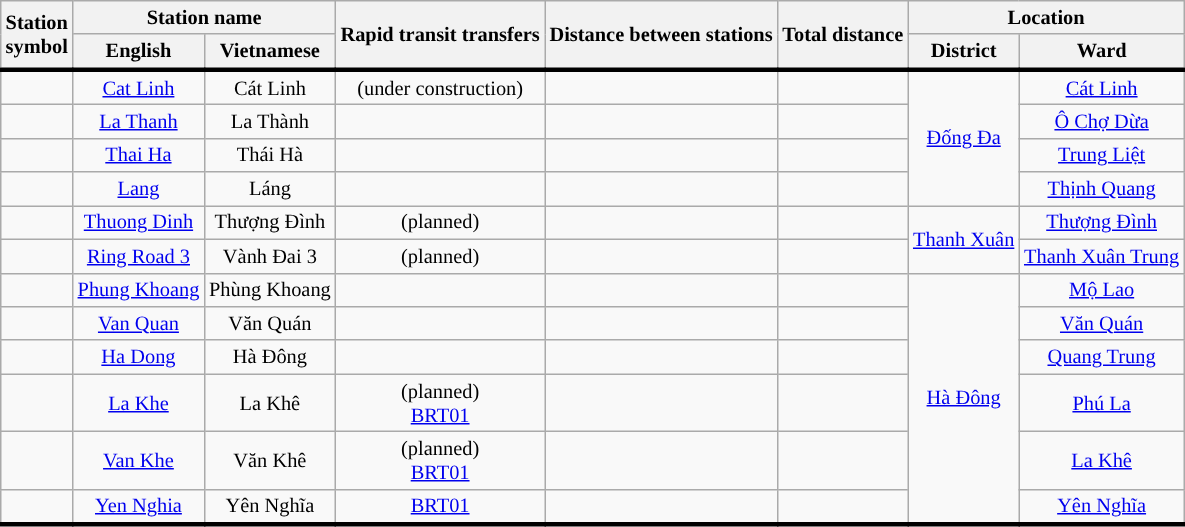<table class="wikitable" style="font-size: 85%; text-align: center;">
<tr>
<th rowspan="2">Station<br>symbol</th>
<th colspan="2">Station name</th>
<th rowspan="2">Rapid transit transfers</th>
<th rowspan="2">Distance between stations</th>
<th rowspan="2">Total distance</th>
<th colspan="2">Location</th>
</tr>
<tr style="border-bottom:solid 0.25em ">
<th>English</th>
<th>Vietnamese</th>
<th>District</th>
<th>Ward</th>
</tr>
<tr>
<td></td>
<td><a href='#'>Cat Linh</a></td>
<td>Cát Linh</td>
<td> (under construction)</td>
<td></td>
<td></td>
<td rowspan="4"><a href='#'>Đống Đa</a></td>
<td><a href='#'>Cát Linh</a></td>
</tr>
<tr>
<td></td>
<td><a href='#'>La Thanh</a></td>
<td>La Thành</td>
<td></td>
<td></td>
<td></td>
<td><a href='#'>Ô Chợ Dừa</a></td>
</tr>
<tr>
<td></td>
<td><a href='#'>Thai Ha</a></td>
<td>Thái Hà</td>
<td></td>
<td></td>
<td></td>
<td><a href='#'>Trung Liệt</a></td>
</tr>
<tr>
<td></td>
<td><a href='#'>Lang</a></td>
<td>Láng</td>
<td></td>
<td></td>
<td></td>
<td><a href='#'>Thịnh Quang</a></td>
</tr>
<tr>
<td></td>
<td><a href='#'>Thuong Dinh</a></td>
<td>Thượng Đình</td>
<td>  (planned)</td>
<td></td>
<td></td>
<td rowspan="2"><a href='#'>Thanh Xuân</a></td>
<td><a href='#'>Thượng Đình</a></td>
</tr>
<tr>
<td></td>
<td><a href='#'>Ring Road 3</a></td>
<td>Vành Đai 3</td>
<td> (planned)</td>
<td></td>
<td></td>
<td><a href='#'>Thanh Xuân Trung</a></td>
</tr>
<tr>
<td></td>
<td><a href='#'>Phung Khoang</a></td>
<td>Phùng Khoang</td>
<td></td>
<td></td>
<td></td>
<td rowspan="6"><a href='#'>Hà Đông</a></td>
<td><a href='#'>Mộ Lao</a></td>
</tr>
<tr>
<td></td>
<td><a href='#'>Van Quan</a></td>
<td>Văn Quán</td>
<td></td>
<td></td>
<td></td>
<td><a href='#'>Văn Quán</a></td>
</tr>
<tr>
<td></td>
<td><a href='#'>Ha Dong</a></td>
<td>Hà Đông</td>
<td></td>
<td></td>
<td></td>
<td><a href='#'>Quang Trung</a></td>
</tr>
<tr>
<td></td>
<td><a href='#'>La Khe</a></td>
<td>La Khê</td>
<td> (planned)<br> <a href='#'>BRT01</a></td>
<td></td>
<td></td>
<td><a href='#'>Phú La</a></td>
</tr>
<tr>
<td></td>
<td><a href='#'>Van Khe</a></td>
<td>Văn Khê</td>
<td> (planned)<br> <a href='#'>BRT01</a></td>
<td></td>
<td></td>
<td><a href='#'>La Khê</a></td>
</tr>
<tr style="border-bottom:solid 0.25em ">
<td></td>
<td><a href='#'>Yen Nghia</a></td>
<td>Yên Nghĩa</td>
<td> <a href='#'>BRT01</a></td>
<td></td>
<td></td>
<td><a href='#'>Yên Nghĩa</a></td>
</tr>
</table>
